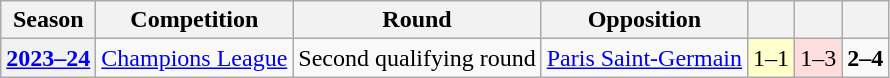<table class="wikitable plainrowheaders">
<tr>
<th scope="col">Season</th>
<th scope="col">Competition</th>
<th scope="col">Round</th>
<th scope="col">Opposition</th>
<th scope="col"></th>
<th scope="col"></th>
<th scope="col"></th>
</tr>
<tr>
<th rowspan="1" scope="row" style="text-align:center"><a href='#'>2023–24</a></th>
<td rowspan="1"><a href='#'>Champions League</a></td>
<td>Second qualifying round</td>
<td> <a href='#'>Paris Saint-Germain</a></td>
<td bgcolor="#ffffcc" style="text-align:center;">1–1</td>
<td bgcolor="#ffdddd" style="text-align:center;">1–3</td>
<td style="text-align:center;"><strong>2–4</strong></td>
</tr>
</table>
